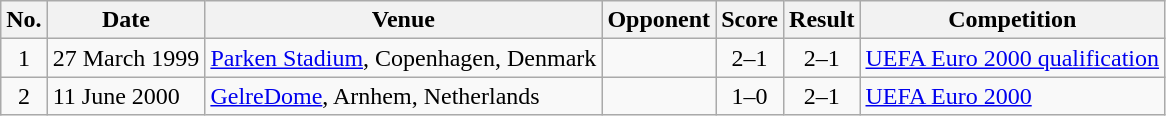<table class="wikitable sortable">
<tr>
<th>No.</th>
<th>Date</th>
<th>Venue</th>
<th>Opponent</th>
<th>Score</th>
<th>Result</th>
<th>Competition</th>
</tr>
<tr>
<td align=center>1</td>
<td>27 March 1999</td>
<td><a href='#'>Parken Stadium</a>, Copenhagen, Denmark</td>
<td></td>
<td align=center>2–1</td>
<td align=center>2–1</td>
<td><a href='#'>UEFA Euro 2000 qualification</a></td>
</tr>
<tr>
<td align=center>2</td>
<td>11 June 2000</td>
<td><a href='#'>GelreDome</a>, Arnhem, Netherlands</td>
<td></td>
<td align=center>1–0</td>
<td align=center>2–1</td>
<td><a href='#'>UEFA Euro 2000</a></td>
</tr>
</table>
